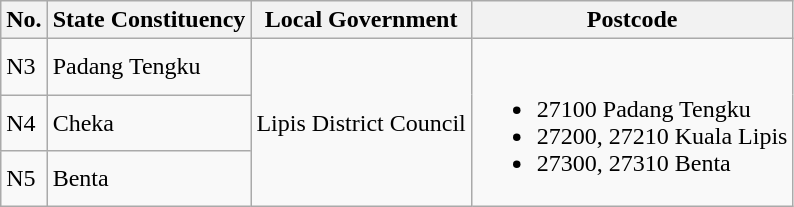<table class="wikitable">
<tr>
<th>No.</th>
<th>State Constituency</th>
<th>Local Government</th>
<th>Postcode</th>
</tr>
<tr>
<td>N3</td>
<td>Padang Tengku</td>
<td rowspan="3">Lipis District Council</td>
<td rowspan="3"><br><ul><li>27100 Padang Tengku</li><li>27200, 27210 Kuala Lipis</li><li>27300, 27310 Benta</li></ul></td>
</tr>
<tr>
<td>N4</td>
<td>Cheka</td>
</tr>
<tr>
<td>N5</td>
<td>Benta</td>
</tr>
</table>
